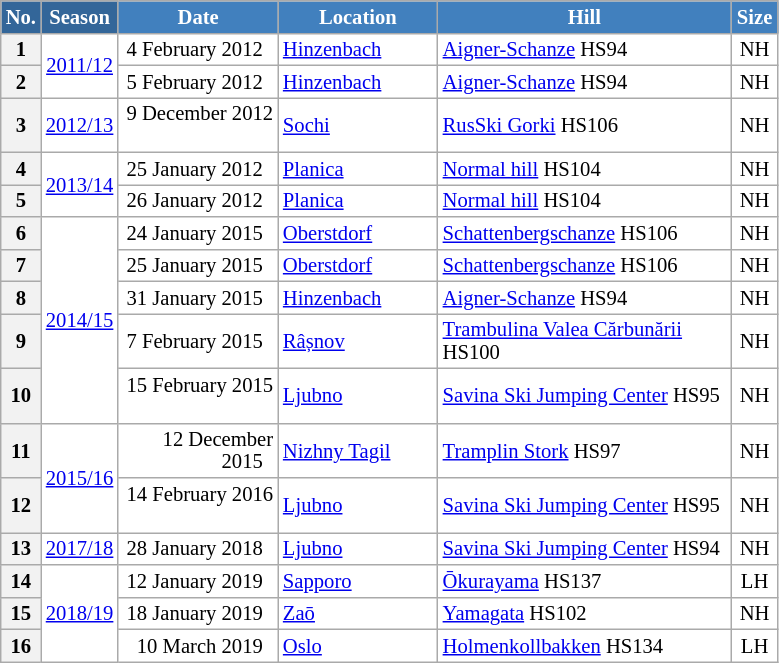<table class="wikitable sortable" style="font-size:86%; line-height:15px; text-align:left; border:grey solid 1px; border-collapse:collapse; background:#ffffff;">
<tr style="background:#efefef;">
<th style="background-color:#369; color:white; width:10px;">No.</th>
<th style="background-color:#369; color:white;  width:30px;">Season</th>
<th style="background-color:#4180be; color:white; width:100px;">Date</th>
<th style="background-color:#4180be; color:white; width:100px;">Location</th>
<th style="background-color:#4180be; color:white; width:189px;">Hill</th>
<th style="background-color:#4180be; color:white; width:25px;">Size</th>
</tr>
<tr>
<th scope=row style="text-align:center;">1</th>
<td rowspan=2 align=center><a href='#'>2011/12</a></td>
<td align=right>4 February 2012  </td>
<td> <a href='#'>Hinzenbach</a></td>
<td><a href='#'>Aigner-Schanze</a> HS94</td>
<td align=center>NH</td>
</tr>
<tr>
<th scope=row style="text-align:center;">2</th>
<td align=right>5 February 2012  </td>
<td> <a href='#'>Hinzenbach</a></td>
<td><a href='#'>Aigner-Schanze</a> HS94</td>
<td align=center>NH</td>
</tr>
<tr>
<th scope=row style="text-align:center;">3</th>
<td align=center><a href='#'>2012/13</a></td>
<td align=right>9 December 2012  </td>
<td> <a href='#'>Sochi</a></td>
<td><a href='#'>RusSki Gorki</a> HS106</td>
<td align=center>NH</td>
</tr>
<tr>
<th scope=row style="text-align:center;">4</th>
<td rowspan=2 align=center><a href='#'>2013/14</a></td>
<td align=right>25 January 2012  </td>
<td> <a href='#'>Planica</a></td>
<td><a href='#'>Normal hill</a> HS104</td>
<td align=center>NH</td>
</tr>
<tr>
<th scope=row style="text-align:center;">5</th>
<td align=right>26 January 2012  </td>
<td> <a href='#'>Planica</a></td>
<td><a href='#'>Normal hill</a> HS104</td>
<td align=center>NH</td>
</tr>
<tr>
<th scope=row style="text-align:center;">6</th>
<td rowspan=5 align=center><a href='#'>2014/15</a></td>
<td align=right>24 January 2015  </td>
<td> <a href='#'>Oberstdorf</a></td>
<td><a href='#'>Schattenbergschanze</a> HS106</td>
<td align=center>NH</td>
</tr>
<tr>
<th scope=row style="text-align:center;">7</th>
<td align=right>25 January 2015  </td>
<td> <a href='#'>Oberstdorf</a></td>
<td><a href='#'>Schattenbergschanze</a> HS106</td>
<td align=center>NH</td>
</tr>
<tr>
<th scope=row style="text-align:center;">8</th>
<td align=right>31 January 2015  </td>
<td> <a href='#'>Hinzenbach</a></td>
<td><a href='#'>Aigner-Schanze</a> HS94</td>
<td align=center>NH</td>
</tr>
<tr>
<th scope=row style="text-align:center;">9</th>
<td align=right>7 February 2015  </td>
<td> <a href='#'>Râșnov</a></td>
<td><a href='#'>Trambulina Valea Cărbunării</a> HS100</td>
<td align=center>NH</td>
</tr>
<tr>
<th scope=row style="text-align:center;">10</th>
<td align=right>15 February 2015  </td>
<td> <a href='#'>Ljubno</a></td>
<td><a href='#'>Savina Ski Jumping Center</a> HS95</td>
<td align=center>NH</td>
</tr>
<tr>
<th scope=row style="text-align:center;">11</th>
<td rowspan=2 align=center><a href='#'>2015/16</a></td>
<td align=right>12 December 2015  </td>
<td> <a href='#'>Nizhny Tagil</a></td>
<td><a href='#'>Tramplin Stork</a> HS97</td>
<td align=center>NH</td>
</tr>
<tr>
<th scope=row style="text-align:center;">12</th>
<td align=right>14 February 2016  </td>
<td> <a href='#'>Ljubno</a></td>
<td><a href='#'>Savina Ski Jumping Center</a> HS95</td>
<td align=center>NH</td>
</tr>
<tr>
<th scope=row style="text-align:center;">13</th>
<td align=center><a href='#'>2017/18</a></td>
<td align=right>28 January 2018  </td>
<td> <a href='#'>Ljubno</a></td>
<td><a href='#'>Savina Ski Jumping Center</a> HS94</td>
<td align=center>NH</td>
</tr>
<tr>
<th scope=row style="text-align:center;">14</th>
<td align=center rowspan=3><a href='#'>2018/19</a></td>
<td align=right>12 January 2019  </td>
<td> <a href='#'>Sapporo</a></td>
<td><a href='#'>Ōkurayama</a> HS137</td>
<td align=center>LH</td>
</tr>
<tr>
<th scope=row style="text-align:center;">15</th>
<td align=right>18 January 2019  </td>
<td> <a href='#'>Zaō</a></td>
<td><a href='#'>Yamagata</a> HS102</td>
<td align=center>NH</td>
</tr>
<tr>
<th scope=row style="text-align:center;">16</th>
<td align=right>10 March 2019  </td>
<td> <a href='#'>Oslo</a></td>
<td><a href='#'>Holmenkollbakken</a> HS134</td>
<td align=center>LH</td>
</tr>
</table>
